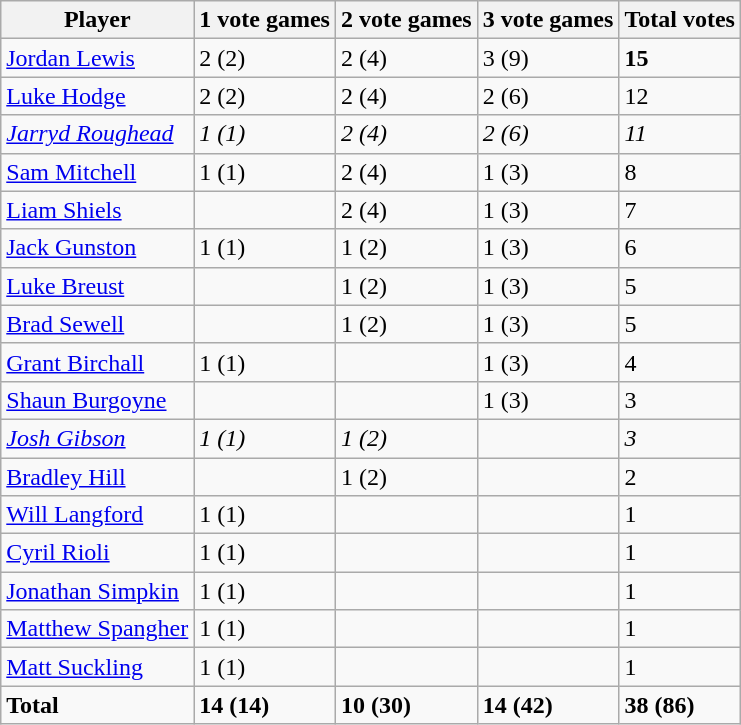<table class="wikitable">
<tr>
<th>Player</th>
<th>1 vote games</th>
<th>2 vote games</th>
<th>3 vote games</th>
<th>Total votes</th>
</tr>
<tr>
<td><a href='#'>Jordan Lewis</a></td>
<td>2 (2)</td>
<td>2 (4)</td>
<td>3 (9)</td>
<td><strong>15</strong></td>
</tr>
<tr>
<td><a href='#'>Luke Hodge</a></td>
<td>2 (2)</td>
<td>2 (4)</td>
<td>2 (6)</td>
<td>12</td>
</tr>
<tr>
<td><em><a href='#'>Jarryd Roughead</a></em></td>
<td><em>1 (1)</em></td>
<td><em>2 (4)</em></td>
<td><em>2 (6)</em></td>
<td><em>11</em></td>
</tr>
<tr>
<td><a href='#'>Sam Mitchell</a></td>
<td>1 (1)</td>
<td>2 (4)</td>
<td>1 (3)</td>
<td>8</td>
</tr>
<tr>
<td><a href='#'>Liam Shiels</a></td>
<td> </td>
<td>2 (4)</td>
<td>1 (3)</td>
<td>7</td>
</tr>
<tr>
<td><a href='#'>Jack Gunston</a></td>
<td>1 (1)</td>
<td>1 (2)</td>
<td>1 (3)</td>
<td>6</td>
</tr>
<tr>
<td><a href='#'>Luke Breust</a></td>
<td> </td>
<td>1 (2)</td>
<td>1 (3)</td>
<td>5</td>
</tr>
<tr>
<td><a href='#'>Brad Sewell</a></td>
<td> </td>
<td>1 (2)</td>
<td>1 (3)</td>
<td>5</td>
</tr>
<tr>
<td><a href='#'>Grant Birchall</a></td>
<td>1 (1)</td>
<td> </td>
<td>1 (3)</td>
<td>4</td>
</tr>
<tr>
<td><a href='#'>Shaun Burgoyne</a></td>
<td> </td>
<td> </td>
<td>1 (3)</td>
<td>3</td>
</tr>
<tr>
<td><em><a href='#'>Josh Gibson</a></em></td>
<td><em>1 (1)</em></td>
<td><em>1 (2)</em></td>
<td> </td>
<td><em>3</em></td>
</tr>
<tr>
<td><a href='#'>Bradley Hill</a></td>
<td> </td>
<td>1 (2)</td>
<td> </td>
<td>2</td>
</tr>
<tr>
<td><a href='#'>Will Langford</a></td>
<td>1 (1)</td>
<td> </td>
<td> </td>
<td>1</td>
</tr>
<tr>
<td><a href='#'>Cyril Rioli</a></td>
<td>1 (1)</td>
<td> </td>
<td> </td>
<td>1</td>
</tr>
<tr>
<td><a href='#'>Jonathan Simpkin</a></td>
<td>1 (1)</td>
<td> </td>
<td> </td>
<td>1</td>
</tr>
<tr>
<td><a href='#'>Matthew Spangher</a></td>
<td>1 (1)</td>
<td> </td>
<td> </td>
<td>1</td>
</tr>
<tr>
<td><a href='#'>Matt Suckling</a></td>
<td>1 (1)</td>
<td> </td>
<td> </td>
<td>1</td>
</tr>
<tr>
<td><strong>Total</strong></td>
<td><strong>14 (14)</strong></td>
<td><strong>10 (30)</strong></td>
<td><strong>14 (42)</strong></td>
<td><strong> 38 (86)</strong></td>
</tr>
</table>
